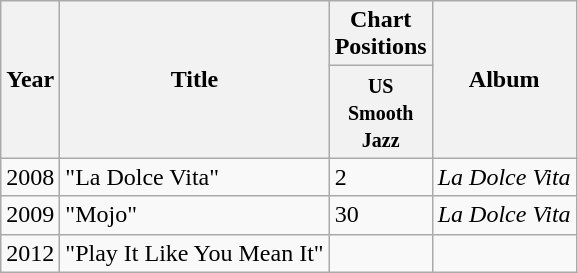<table class="wikitable">
<tr>
<th rowspan="2">Year</th>
<th rowspan="2">Title</th>
<th colspan="1">Chart Positions</th>
<th rowspan="2">Album</th>
</tr>
<tr>
<th width="50"><small>US Smooth Jazz</small></th>
</tr>
<tr>
<td>2008</td>
<td>"La Dolce Vita"</td>
<td>2</td>
<td><em>La Dolce Vita</em></td>
</tr>
<tr>
<td>2009</td>
<td>"Mojo"</td>
<td>30</td>
<td><em>La Dolce Vita</em></td>
</tr>
<tr>
<td>2012</td>
<td>"Play It Like You Mean It"</td>
<td></td>
<td></td>
</tr>
</table>
